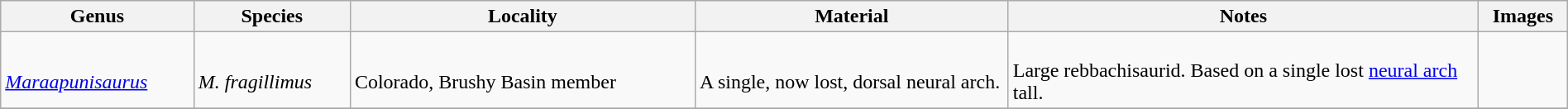<table class="wikitable" align="center" width="100%">
<tr>
<th>Genus</th>
<th>Species</th>
<th>Locality</th>
<th width="20%">Material</th>
<th width="30%">Notes</th>
<th>Images</th>
</tr>
<tr>
<td><br><em><a href='#'>Maraapunisaurus</a></em></td>
<td><br><em>M. fragillimus</em></td>
<td><br>Colorado, Brushy Basin member</td>
<td><br>A single, now lost, dorsal neural arch.</td>
<td><br>Large rebbachisaurid. Based on a single lost <a href='#'>neural arch</a>  tall.</td>
<td></td>
</tr>
<tr>
</tr>
</table>
